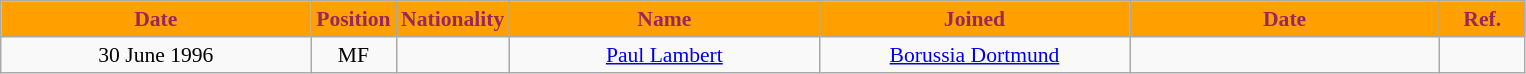<table class="wikitable"  style="text-align:center; font-size:90%; ">
<tr>
<th style="background:#ffa000; color:#98285c; width:200px;">Date</th>
<th style="background:#ffa000; color:#98285c; width:50px;">Position</th>
<th style="background:#ffa000; color:#98285c; width:50px;">Nationality</th>
<th style="background:#ffa000; color:#98285c; width:200px;">Name</th>
<th style="background:#ffa000; color:#98285c; width:200px;">Joined</th>
<th style="background:#ffa000; color:#98285c; width:200px;">Date</th>
<th style="background:#ffa000; color:#98285c; width:50px;">Ref.</th>
</tr>
<tr>
<td>30 June 1996</td>
<td>MF</td>
<td></td>
<td><a href='#'>Paul Lambert</a></td>
<td><a href='#'>Borussia Dortmund</a></td>
<td></td>
<td></td>
</tr>
</table>
